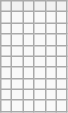<table class="wikitable">
<tr>
<th></th>
<th></th>
<th></th>
<th></th>
<th></th>
<th></th>
</tr>
<tr>
<td></td>
<td></td>
<td></td>
<td></td>
<td></td>
<td></td>
</tr>
<tr>
<td></td>
<td></td>
<td></td>
<td></td>
<td></td>
<td></td>
</tr>
<tr>
<td></td>
<td></td>
<td></td>
<td></td>
<td></td>
<td></td>
</tr>
<tr>
<td></td>
<td></td>
<td></td>
<td></td>
<td></td>
<td></td>
</tr>
<tr>
<td></td>
<td></td>
<td></td>
<td></td>
<td></td>
<td></td>
</tr>
<tr>
<td></td>
<td></td>
<td></td>
<td></td>
<td></td>
<td></td>
</tr>
<tr>
<td></td>
<td></td>
<td></td>
<td></td>
<td></td>
<td></td>
</tr>
<tr>
<td></td>
<td></td>
<td></td>
<td></td>
<td></td>
<td></td>
</tr>
<tr>
<td></td>
<td></td>
<td></td>
<td></td>
<td></td>
<td></td>
</tr>
</table>
